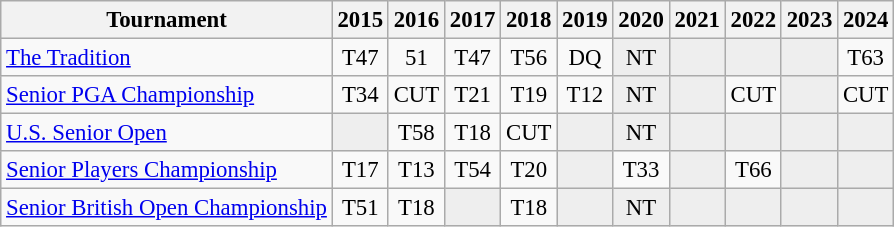<table class="wikitable" style="font-size:95%;text-align:center;">
<tr>
<th>Tournament</th>
<th>2015</th>
<th>2016</th>
<th>2017</th>
<th>2018</th>
<th>2019</th>
<th>2020</th>
<th>2021</th>
<th>2022</th>
<th>2023</th>
<th>2024</th>
</tr>
<tr>
<td align=left><a href='#'>The Tradition</a></td>
<td>T47</td>
<td>51</td>
<td>T47</td>
<td>T56</td>
<td>DQ</td>
<td style="background:#eeeeee;">NT</td>
<td style="background:#eeeeee;"></td>
<td style="background:#eeeeee;"></td>
<td style="background:#eeeeee;"></td>
<td>T63</td>
</tr>
<tr>
<td align=left><a href='#'>Senior PGA Championship</a></td>
<td>T34</td>
<td>CUT</td>
<td>T21</td>
<td>T19</td>
<td>T12</td>
<td style="background:#eeeeee;">NT</td>
<td style="background:#eeeeee;"></td>
<td>CUT</td>
<td style="background:#eeeeee;"></td>
<td>CUT</td>
</tr>
<tr>
<td align=left><a href='#'>U.S. Senior Open</a></td>
<td style="background:#eeeeee;"></td>
<td>T58</td>
<td>T18</td>
<td>CUT</td>
<td style="background:#eeeeee;"></td>
<td style="background:#eeeeee;">NT</td>
<td style="background:#eeeeee;"></td>
<td style="background:#eeeeee;"></td>
<td style="background:#eeeeee;"></td>
<td style="background:#eeeeee;"></td>
</tr>
<tr>
<td align=left><a href='#'>Senior Players Championship</a></td>
<td>T17</td>
<td>T13</td>
<td>T54</td>
<td>T20</td>
<td style="background:#eeeeee;"></td>
<td>T33</td>
<td style="background:#eeeeee;"></td>
<td>T66</td>
<td style="background:#eeeeee;"></td>
<td style="background:#eeeeee;"></td>
</tr>
<tr>
<td align=left><a href='#'>Senior British Open Championship</a></td>
<td>T51</td>
<td>T18</td>
<td style="background:#eeeeee;"></td>
<td>T18</td>
<td style="background:#eeeeee;"></td>
<td style="background:#eeeeee;">NT</td>
<td style="background:#eeeeee;"></td>
<td style="background:#eeeeee;"></td>
<td style="background:#eeeeee;"></td>
<td style="background:#eeeeee;"></td>
</tr>
</table>
